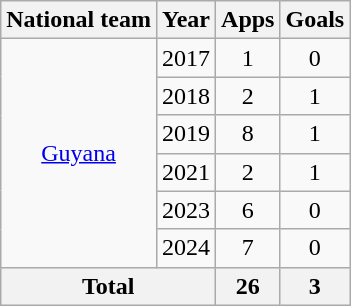<table class="wikitable" style="text-align: center;">
<tr>
<th>National team</th>
<th>Year</th>
<th>Apps</th>
<th>Goals</th>
</tr>
<tr>
<td rowspan="6"><a href='#'>Guyana</a></td>
<td>2017</td>
<td>1</td>
<td>0</td>
</tr>
<tr>
<td>2018</td>
<td>2</td>
<td>1</td>
</tr>
<tr>
<td>2019</td>
<td>8</td>
<td>1</td>
</tr>
<tr>
<td>2021</td>
<td>2</td>
<td>1</td>
</tr>
<tr>
<td>2023</td>
<td>6</td>
<td>0</td>
</tr>
<tr>
<td>2024</td>
<td>7</td>
<td>0</td>
</tr>
<tr>
<th colspan="2">Total</th>
<th>26</th>
<th>3</th>
</tr>
</table>
